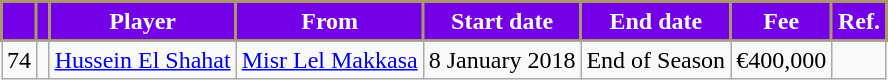<table class="wikitable">
<tr>
<th style="color:#FFFFFF; background: #7300E6; border:2px solid #AB9767;"></th>
<th style="color:#FFFFFF; background: #7300E6; border:2px solid #AB9767;"></th>
<th style="color:#FFFFFF; background: #7300E6; border:2px solid #AB9767;">Player</th>
<th style="color:#FFFFFF; background: #7300E6; border:2px solid #AB9767;">From</th>
<th style="color:#FFFFFF; background: #7300E6; border:2px solid #AB9767;">Start date</th>
<th style="color:#FFFFFF; background: #7300E6; border:2px solid #AB9767;">End date</th>
<th style="color:#FFFFFF; background: #7300E6; border:2px solid #AB9767;">Fee</th>
<th style="color:#FFFFFF; background: #7300E6; border:2px solid #AB9767;">Ref.</th>
</tr>
<tr>
</tr>
<tr>
<td align=center>74</td>
<td align=center></td>
<td> <a href='#'>Hussein El Shahat</a></td>
<td> <a href='#'>Misr Lel Makkasa</a></td>
<td align=center>8 January 2018</td>
<td>End of Season</td>
<td>€400,000</td>
<td></td>
</tr>
</table>
